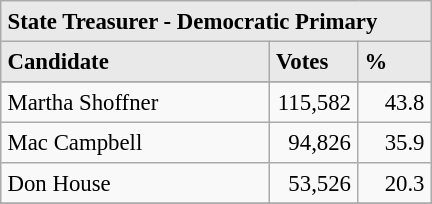<table border="1" cellpadding="4" cellspacing="0" style="text-align:left;margin: 1em 1em 1em 0; background: #f9f9f9; border: 1px #aaa solid; border-collapse: collapse; font-size: 95%;">
<tr style="background-color:#E9E9E9">
<th colspan="3">State Treasurer - Democratic Primary</th>
</tr>
<tr style="background-color:#E9E9E9">
<th colspan="1" style="width: 170px">Candidate</th>
<th style="width: 50px">Votes</th>
<th style="width: 40px">%</th>
</tr>
<tr>
</tr>
<tr>
<td>Martha Shoffner</td>
<td style="text-align:right;">115,582</td>
<td style="text-align:right;">43.8</td>
</tr>
<tr>
<td>Mac Campbell</td>
<td style="text-align:right;">94,826</td>
<td style="text-align:right;">35.9</td>
</tr>
<tr>
<td>Don House</td>
<td style="text-align:right;">53,526</td>
<td style="text-align:right;">20.3</td>
</tr>
<tr>
</tr>
</table>
